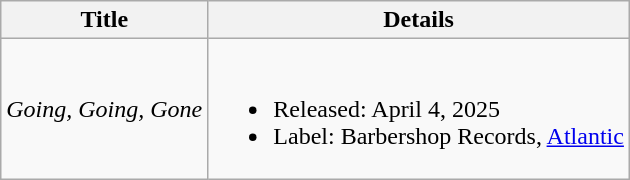<table class="wikitable">
<tr>
<th>Title</th>
<th>Details</th>
</tr>
<tr>
<td><em>Going, Going, Gone</em></td>
<td><br><ul><li>Released: April 4, 2025</li><li>Label: Barbershop Records, <a href='#'>Atlantic</a></li></ul></td>
</tr>
</table>
